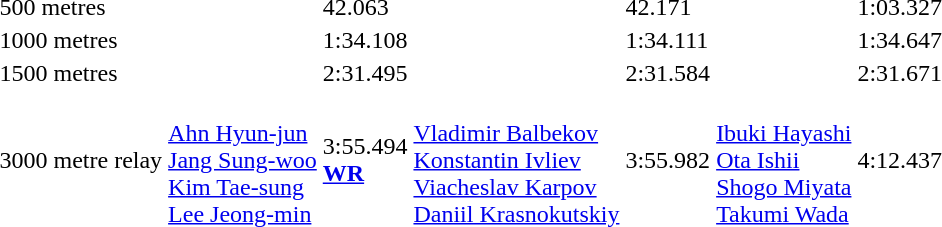<table>
<tr>
<td>500 metres</td>
<td></td>
<td>42.063</td>
<td></td>
<td>42.171</td>
<td></td>
<td>1:03.327</td>
</tr>
<tr>
<td>1000 metres</td>
<td></td>
<td>1:34.108</td>
<td></td>
<td>1:34.111</td>
<td></td>
<td>1:34.647</td>
</tr>
<tr>
<td>1500 metres</td>
<td></td>
<td>2:31.495</td>
<td></td>
<td>2:31.584</td>
<td></td>
<td>2:31.671</td>
</tr>
<tr>
<td>3000 metre relay</td>
<td><br><a href='#'>Ahn Hyun-jun</a><br><a href='#'>Jang Sung-woo</a><br><a href='#'>Kim Tae-sung</a><br><a href='#'>Lee Jeong-min</a></td>
<td>3:55.494<br><strong><a href='#'>WR</a></strong></td>
<td><br><a href='#'>Vladimir Balbekov</a><br><a href='#'>Konstantin Ivliev</a><br><a href='#'>Viacheslav Karpov</a><br><a href='#'>Daniil Krasnokutskiy</a></td>
<td>3:55.982</td>
<td><br><a href='#'>Ibuki Hayashi</a><br><a href='#'>Ota Ishii</a><br><a href='#'>Shogo Miyata</a><br><a href='#'>Takumi Wada</a></td>
<td>4:12.437</td>
</tr>
</table>
